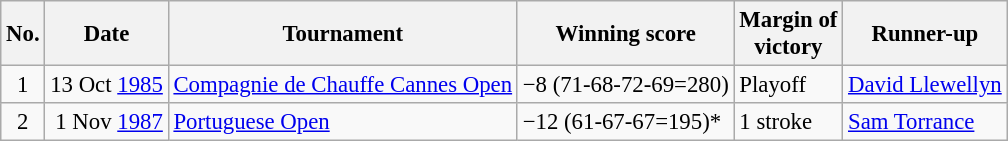<table class="wikitable" style="font-size:95%;">
<tr>
<th>No.</th>
<th>Date</th>
<th>Tournament</th>
<th>Winning score</th>
<th>Margin of<br>victory</th>
<th>Runner-up</th>
</tr>
<tr>
<td align=center>1</td>
<td align=right>13 Oct <a href='#'>1985</a></td>
<td><a href='#'>Compagnie de Chauffe Cannes Open</a></td>
<td>−8 (71-68-72-69=280)</td>
<td>Playoff</td>
<td> <a href='#'>David Llewellyn</a></td>
</tr>
<tr>
<td align=center>2</td>
<td align=right>1 Nov <a href='#'>1987</a></td>
<td><a href='#'>Portuguese Open</a></td>
<td>−12 (61-67-67=195)*</td>
<td>1 stroke</td>
<td> <a href='#'>Sam Torrance</a></td>
</tr>
</table>
